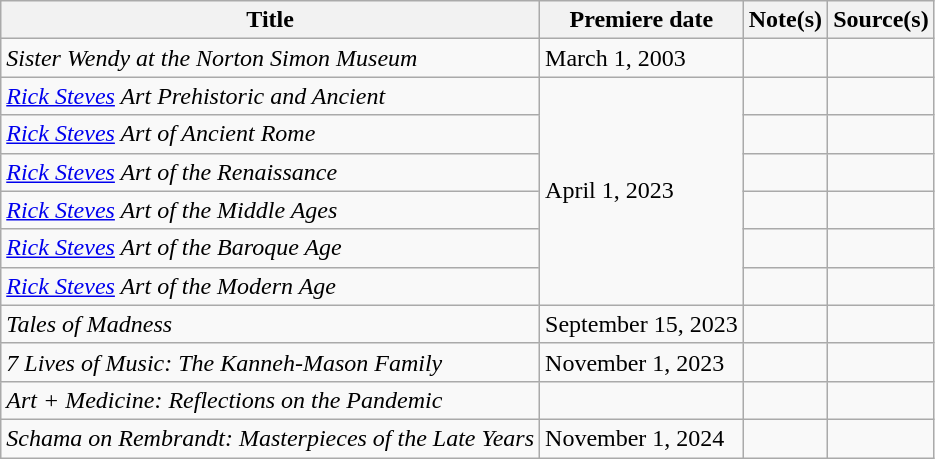<table class="wikitable sortable">
<tr>
<th>Title</th>
<th>Premiere date</th>
<th>Note(s)</th>
<th>Source(s)</th>
</tr>
<tr>
<td><em>Sister Wendy at the Norton Simon Museum</em></td>
<td>March 1, 2003</td>
<td></td>
<td></td>
</tr>
<tr>
<td><em><a href='#'>Rick Steves</a> Art Prehistoric and Ancient</em></td>
<td rowspan="6">April 1, 2023</td>
<td></td>
<td></td>
</tr>
<tr>
<td><em><a href='#'>Rick Steves</a> Art of Ancient Rome</em></td>
<td></td>
<td></td>
</tr>
<tr>
<td><em><a href='#'>Rick Steves</a> Art of the Renaissance</em></td>
<td></td>
<td></td>
</tr>
<tr>
<td><em><a href='#'>Rick Steves</a> Art of the Middle Ages</em></td>
<td></td>
<td></td>
</tr>
<tr>
<td><em><a href='#'>Rick Steves</a> Art of the Baroque Age</em></td>
<td></td>
<td></td>
</tr>
<tr>
<td><em><a href='#'>Rick Steves</a> Art of the Modern Age</em></td>
<td></td>
<td></td>
</tr>
<tr>
<td><em>Tales of Madness</em></td>
<td>September 15, 2023</td>
<td></td>
<td></td>
</tr>
<tr>
<td><em>7 Lives of Music: The Kanneh-Mason Family</em></td>
<td>November 1, 2023</td>
<td></td>
<td></td>
</tr>
<tr>
<td><em>Art + Medicine: Reflections on the Pandemic</em></td>
<td></td>
<td></td>
<td></td>
</tr>
<tr>
<td><em>Schama on Rembrandt: Masterpieces of the Late Years</em></td>
<td>November 1, 2024</td>
<td></td>
<td></td>
</tr>
</table>
